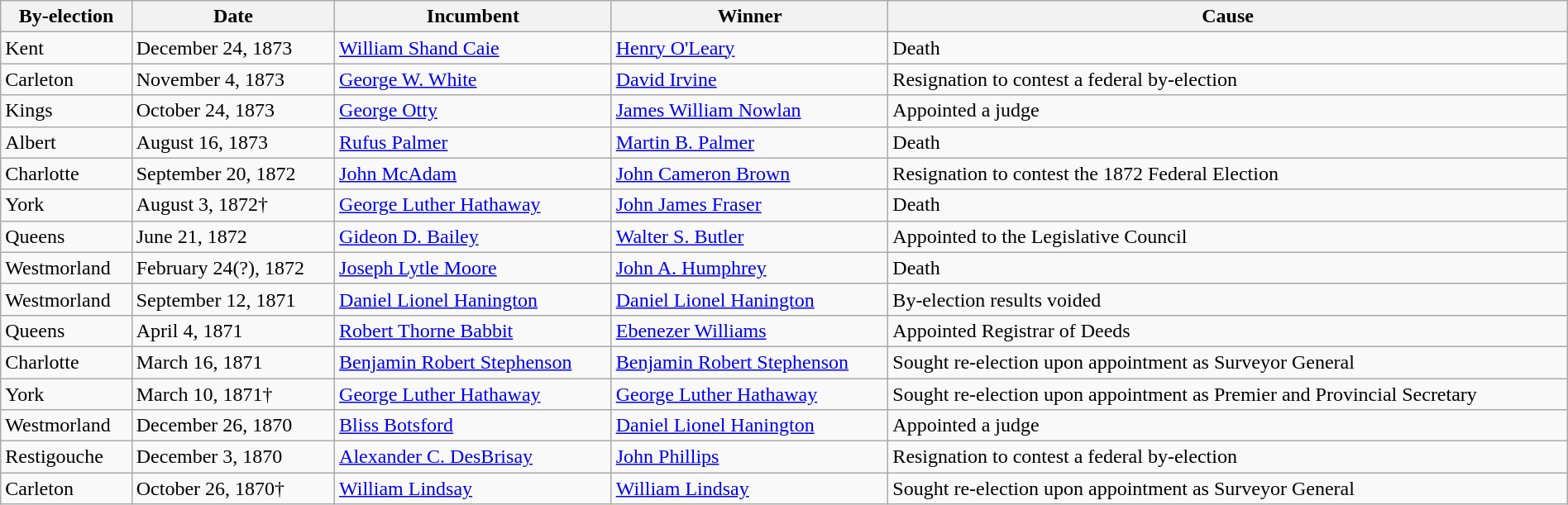<table class=wikitable style="width:100%">
<tr>
<th>By-election</th>
<th>Date</th>
<th>Incumbent</th>
<th>Winner</th>
<th>Cause</th>
</tr>
<tr>
<td>Kent</td>
<td>December 24, 1873</td>
<td><a href='#'>William Shand Caie</a></td>
<td><a href='#'>Henry O'Leary</a></td>
<td>Death</td>
</tr>
<tr>
<td>Carleton</td>
<td>November 4, 1873</td>
<td><a href='#'>George W. White</a></td>
<td><a href='#'>David Irvine</a></td>
<td>Resignation to contest a federal by-election</td>
</tr>
<tr>
<td>Kings</td>
<td>October 24, 1873</td>
<td><a href='#'>George Otty</a></td>
<td><a href='#'>James William Nowlan</a></td>
<td>Appointed a judge</td>
</tr>
<tr>
<td>Albert</td>
<td>August 16, 1873</td>
<td><a href='#'>Rufus Palmer</a></td>
<td><a href='#'>Martin B. Palmer</a></td>
<td>Death</td>
</tr>
<tr>
<td>Charlotte</td>
<td>September 20, 1872</td>
<td><a href='#'>John McAdam</a></td>
<td><a href='#'>John Cameron Brown</a></td>
<td>Resignation to contest the 1872 Federal Election</td>
</tr>
<tr>
<td>York</td>
<td>August 3, 1872†</td>
<td><a href='#'>George Luther Hathaway</a></td>
<td><a href='#'>John James Fraser</a></td>
<td>Death</td>
</tr>
<tr>
<td>Queens</td>
<td>June 21, 1872</td>
<td><a href='#'>Gideon D. Bailey</a></td>
<td><a href='#'>Walter S. Butler</a></td>
<td>Appointed to the Legislative Council</td>
</tr>
<tr>
<td>Westmorland</td>
<td>February 24(?), 1872</td>
<td><a href='#'>Joseph Lytle Moore</a></td>
<td><a href='#'>John A. Humphrey</a></td>
<td>Death</td>
</tr>
<tr>
<td>Westmorland</td>
<td>September 12, 1871</td>
<td><a href='#'>Daniel Lionel Hanington</a></td>
<td><a href='#'>Daniel Lionel Hanington</a></td>
<td>By-election results voided</td>
</tr>
<tr>
<td>Queens</td>
<td>April 4, 1871</td>
<td><a href='#'>Robert Thorne Babbit</a></td>
<td><a href='#'>Ebenezer Williams</a></td>
<td>Appointed Registrar of Deeds</td>
</tr>
<tr>
<td>Charlotte</td>
<td>March 16, 1871</td>
<td><a href='#'>Benjamin Robert Stephenson</a></td>
<td><a href='#'>Benjamin Robert Stephenson</a></td>
<td>Sought re-election upon appointment as Surveyor General</td>
</tr>
<tr>
<td>York</td>
<td>March 10, 1871†</td>
<td><a href='#'>George Luther Hathaway</a></td>
<td><a href='#'>George Luther Hathaway</a></td>
<td>Sought re-election upon appointment as Premier and Provincial Secretary</td>
</tr>
<tr>
<td>Westmorland</td>
<td>December 26, 1870</td>
<td><a href='#'>Bliss Botsford</a></td>
<td><a href='#'>Daniel Lionel Hanington</a></td>
<td>Appointed a judge</td>
</tr>
<tr>
<td>Restigouche</td>
<td>December 3, 1870</td>
<td><a href='#'>Alexander C. DesBrisay</a></td>
<td><a href='#'>John Phillips</a></td>
<td>Resignation to contest a federal by-election</td>
</tr>
<tr>
<td>Carleton</td>
<td>October 26, 1870†</td>
<td><a href='#'>William Lindsay</a></td>
<td><a href='#'>William Lindsay</a></td>
<td>Sought re-election upon appointment as Surveyor General</td>
</tr>
</table>
